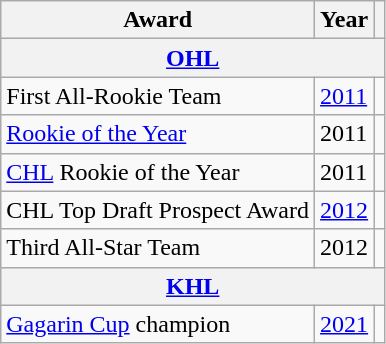<table class="wikitable">
<tr>
<th>Award</th>
<th>Year</th>
<th></th>
</tr>
<tr>
<th colspan="3"><a href='#'>OHL</a></th>
</tr>
<tr>
<td>First All-Rookie Team</td>
<td><a href='#'>2011</a></td>
<td></td>
</tr>
<tr>
<td><a href='#'>Rookie of the Year</a></td>
<td>2011</td>
<td></td>
</tr>
<tr>
<td><a href='#'>CHL</a> Rookie of the Year</td>
<td>2011</td>
<td></td>
</tr>
<tr>
<td>CHL Top Draft Prospect Award</td>
<td><a href='#'>2012</a></td>
<td></td>
</tr>
<tr>
<td>Third All-Star Team</td>
<td>2012</td>
<td></td>
</tr>
<tr>
<th colspan="3"><a href='#'>KHL</a></th>
</tr>
<tr>
<td><a href='#'>Gagarin Cup</a> champion</td>
<td><a href='#'>2021</a></td>
<td></td>
</tr>
</table>
